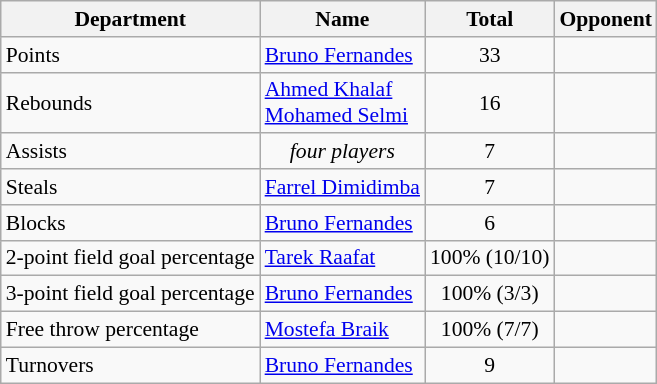<table class=wikitable style="font-size:90%;">
<tr>
<th>Department</th>
<th>Name</th>
<th>Total</th>
<th>Opponent</th>
</tr>
<tr>
<td>Points</td>
<td> <a href='#'>Bruno Fernandes</a></td>
<td align=center>33</td>
<td></td>
</tr>
<tr>
<td>Rebounds</td>
<td> <a href='#'>Ahmed Khalaf</a><br> <a href='#'>Mohamed Selmi</a></td>
<td align=center>16</td>
<td><br></td>
</tr>
<tr>
<td>Assists</td>
<td align=center><em>four players</em></td>
<td align=center>7</td>
<td></td>
</tr>
<tr>
<td>Steals</td>
<td> <a href='#'>Farrel Dimidimba</a></td>
<td align=center>7</td>
<td></td>
</tr>
<tr>
<td>Blocks</td>
<td> <a href='#'>Bruno Fernandes</a></td>
<td align=center>6</td>
<td></td>
</tr>
<tr>
<td>2-point field goal percentage</td>
<td> <a href='#'>Tarek Raafat</a></td>
<td align=center>100% (10/10)</td>
<td></td>
</tr>
<tr>
<td>3-point field goal percentage</td>
<td> <a href='#'>Bruno Fernandes</a></td>
<td align=center>100% (3/3)</td>
<td></td>
</tr>
<tr>
<td>Free throw percentage</td>
<td> <a href='#'>Mostefa Braik</a></td>
<td align=center>100% (7/7)</td>
<td></td>
</tr>
<tr>
<td>Turnovers</td>
<td> <a href='#'>Bruno Fernandes</a></td>
<td align=center>9</td>
<td></td>
</tr>
</table>
